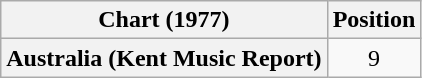<table class="wikitable plainrowheaders" style="text-align:center;">
<tr>
<th scope="col">Chart (1977)</th>
<th scope="col">Position</th>
</tr>
<tr>
<th scope="row">Australia (Kent Music Report)</th>
<td>9</td>
</tr>
</table>
